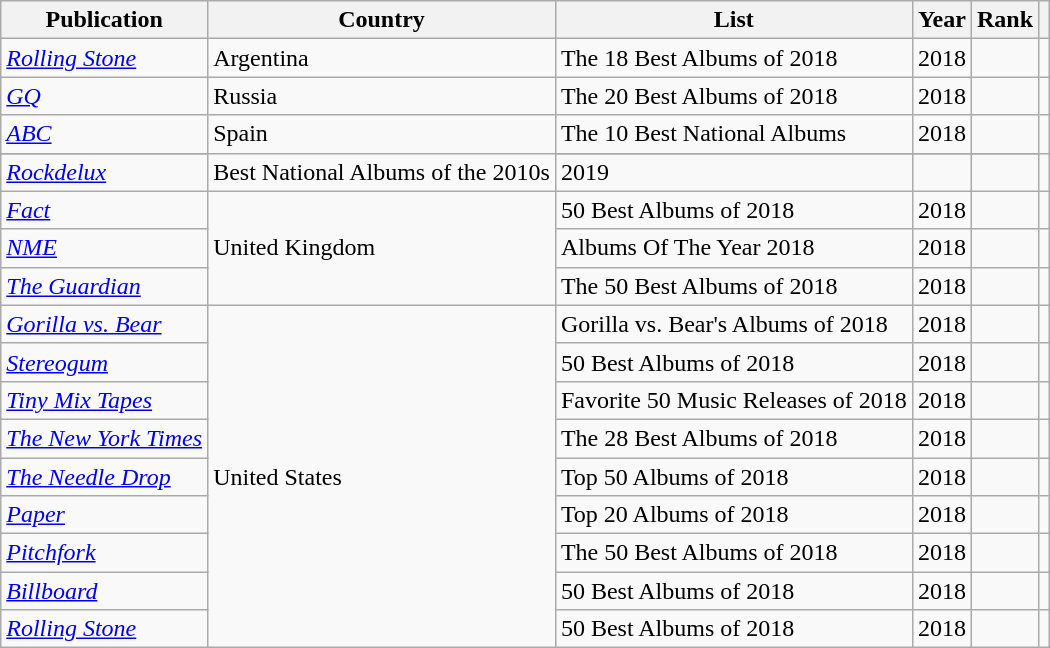<table class="sortable wikitable">
<tr>
<th>Publication</th>
<th>Country</th>
<th>List</th>
<th>Year</th>
<th>Rank</th>
<th class="unsortable"></th>
</tr>
<tr>
<td><em><a href='#'>Rolling Stone</a></em></td>
<td>Argentina</td>
<td>The 18 Best Albums of 2018</td>
<td>2018</td>
<td></td>
<td></td>
</tr>
<tr>
<td><em><a href='#'>GQ</a></em></td>
<td>Russia</td>
<td>The 20 Best Albums of 2018</td>
<td>2018</td>
<td></td>
<td></td>
</tr>
<tr>
<td><em><a href='#'>ABC</a></em></td>
<td rowspan="2">Spain</td>
<td>The 10 Best National Albums</td>
<td>2018</td>
<td></td>
<td></td>
</tr>
<tr>
</tr>
<tr>
<td><em><a href='#'>Rockdelux</a></em></td>
<td>Best National Albums of the 2010s</td>
<td>2019</td>
<td></td>
<td></td>
</tr>
<tr>
<td><em><a href='#'>Fact</a></em></td>
<td rowspan="3">United Kingdom</td>
<td>50 Best Albums of 2018</td>
<td>2018</td>
<td></td>
<td></td>
</tr>
<tr>
<td><em><a href='#'>NME</a></em></td>
<td>Albums Of The Year 2018</td>
<td>2018</td>
<td></td>
<td></td>
</tr>
<tr>
<td><em><a href='#'>The Guardian</a></em></td>
<td>The 50 Best Albums of 2018</td>
<td>2018</td>
<td></td>
<td></td>
</tr>
<tr>
<td><em><a href='#'>Gorilla vs. Bear</a></em></td>
<td rowspan="9">United States</td>
<td>Gorilla vs. Bear's Albums of 2018</td>
<td>2018</td>
<td></td>
<td></td>
</tr>
<tr>
<td><em><a href='#'>Stereogum</a></em></td>
<td>50 Best Albums of 2018</td>
<td>2018</td>
<td></td>
<td></td>
</tr>
<tr>
<td><em><a href='#'>Tiny Mix Tapes</a></em></td>
<td>Favorite 50 Music Releases of 2018</td>
<td>2018</td>
<td></td>
<td></td>
</tr>
<tr>
<td><em><a href='#'>The New York Times</a></em></td>
<td>The 28 Best Albums of 2018</td>
<td>2018</td>
<td></td>
<td></td>
</tr>
<tr>
<td><em><a href='#'>The Needle Drop</a></em></td>
<td>Top 50 Albums of 2018</td>
<td>2018</td>
<td></td>
<td></td>
</tr>
<tr>
<td><em><a href='#'>Paper</a></em></td>
<td>Top 20 Albums of 2018</td>
<td>2018</td>
<td></td>
<td></td>
</tr>
<tr>
<td><em><a href='#'>Pitchfork</a></em></td>
<td>The 50 Best Albums of 2018</td>
<td>2018</td>
<td></td>
<td></td>
</tr>
<tr>
<td><em><a href='#'>Billboard</a></em></td>
<td>50 Best Albums of 2018</td>
<td>2018</td>
<td></td>
<td></td>
</tr>
<tr>
<td><em><a href='#'>Rolling Stone</a></em></td>
<td>50 Best Albums of 2018</td>
<td>2018</td>
<td></td>
<td></td>
</tr>
</table>
